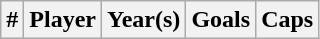<table class="wikitable sortable">
<tr>
<th width =>#</th>
<th width =>Player</th>
<th width =>Year(s)</th>
<th width =>Goals</th>
<th width =>Caps<br></th>
</tr>
</table>
